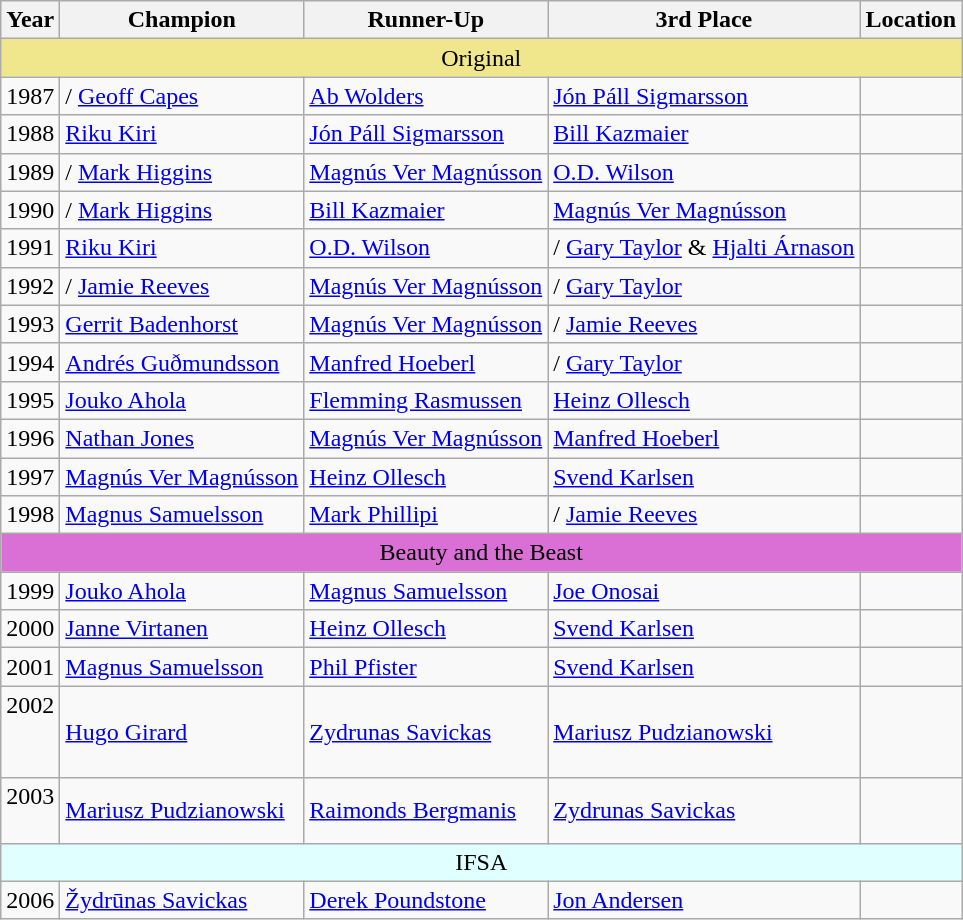<table class="wikitable">
<tr>
<th>Year</th>
<th>Champion</th>
<th>Runner-Up</th>
<th>3rd Place</th>
<th>Location</th>
</tr>
<tr>
<td colspan=5 align=center style="background: #F0E68C;">Original</td>
</tr>
<tr>
<td>1987</td>
<td>/ <a href='#'>Geoff Capes</a></td>
<td> <a href='#'>Ab Wolders</a></td>
<td> <a href='#'>Jón Páll Sigmarsson</a></td>
<td> </td>
</tr>
<tr>
<td>1988</td>
<td> <a href='#'>Riku Kiri</a></td>
<td> <a href='#'>Jón Páll Sigmarsson</a></td>
<td> <a href='#'>Bill Kazmaier</a></td>
<td> </td>
</tr>
<tr>
<td>1989</td>
<td>/ <a href='#'>Mark Higgins</a></td>
<td> <a href='#'>Magnús Ver Magnússon</a></td>
<td> <a href='#'>O.D. Wilson</a></td>
<td> </td>
</tr>
<tr>
<td>1990</td>
<td>/ <a href='#'>Mark Higgins</a></td>
<td> <a href='#'>Bill Kazmaier</a></td>
<td> <a href='#'>Magnús Ver Magnússon</a></td>
<td> </td>
</tr>
<tr>
<td>1991</td>
<td> <a href='#'>Riku Kiri</a></td>
<td> <a href='#'>O.D. Wilson</a></td>
<td>/ <a href='#'>Gary Taylor</a> &  <a href='#'>Hjalti Árnason</a></td>
<td> </td>
</tr>
<tr>
<td>1992</td>
<td>/ <a href='#'>Jamie Reeves</a></td>
<td> <a href='#'>Magnús Ver Magnússon</a></td>
<td>/ <a href='#'>Gary Taylor</a></td>
<td> </td>
</tr>
<tr>
<td>1993</td>
<td> <a href='#'>Gerrit Badenhorst</a></td>
<td> <a href='#'>Magnús Ver Magnússon</a></td>
<td>/ <a href='#'>Jamie Reeves</a></td>
<td> </td>
</tr>
<tr>
<td>1994</td>
<td> <a href='#'>Andrés Guðmundsson</a></td>
<td> <a href='#'>Manfred Hoeberl</a></td>
<td>/ <a href='#'>Gary Taylor</a></td>
<td> </td>
</tr>
<tr>
<td>1995</td>
<td> <a href='#'>Jouko Ahola</a></td>
<td> <a href='#'>Flemming Rasmussen</a></td>
<td> <a href='#'>Heinz Ollesch</a></td>
<td> </td>
</tr>
<tr>
<td>1996</td>
<td> <a href='#'>Nathan Jones</a></td>
<td> <a href='#'>Magnús Ver Magnússon</a></td>
<td> <a href='#'>Manfred Hoeberl</a></td>
<td> </td>
</tr>
<tr>
<td>1997</td>
<td> <a href='#'>Magnús Ver Magnússon</a></td>
<td> <a href='#'>Heinz Ollesch</a></td>
<td> <a href='#'>Svend Karlsen</a></td>
<td> </td>
</tr>
<tr>
<td>1998</td>
<td> <a href='#'>Magnus Samuelsson</a></td>
<td> <a href='#'>Mark Phillipi</a></td>
<td>/ <a href='#'>Jamie Reeves</a></td>
<td> </td>
</tr>
<tr>
<td colspan=5 align=center style="background: #DA70D6;">Beauty and the Beast</td>
</tr>
<tr>
<td>1999</td>
<td> <a href='#'>Jouko Ahola</a></td>
<td> <a href='#'>Magnus Samuelsson</a></td>
<td> <a href='#'>Joe Onosai</a></td>
<td> </td>
</tr>
<tr>
<td>2000</td>
<td> <a href='#'>Janne Virtanen</a></td>
<td> <a href='#'>Heinz Ollesch</a></td>
<td> <a href='#'>Svend Karlsen</a></td>
<td> </td>
</tr>
<tr>
<td>2001</td>
<td> <a href='#'>Magnus Samuelsson</a></td>
<td> <a href='#'>Phil Pfister</a></td>
<td> <a href='#'>Svend Karlsen</a></td>
<td> </td>
</tr>
<tr>
<td>2002<br><br>  <br></td>
<td> <a href='#'>Hugo Girard</a></td>
<td> <a href='#'>Zydrunas Savickas</a></td>
<td> <a href='#'>Mariusz Pudzianowski</a></td>
<td> </td>
</tr>
<tr>
<td>2003<br><br></td>
<td> <a href='#'>Mariusz Pudzianowski</a></td>
<td> <a href='#'>Raimonds Bergmanis</a></td>
<td> <a href='#'>Zydrunas Savickas</a></td>
<td> </td>
</tr>
<tr>
<td colspan=5 align=center style="background: #E0FFFF;">IFSA</td>
</tr>
<tr>
<td>2006</td>
<td> <a href='#'>Žydrūnas Savickas</a></td>
<td> <a href='#'>Derek Poundstone</a></td>
<td> <a href='#'>Jon Andersen</a></td>
<td> </td>
</tr>
</table>
